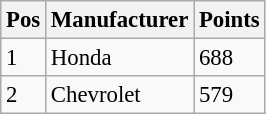<table class="wikitable" style="font-size: 95%">
<tr>
<th>Pos</th>
<th>Manufacturer</th>
<th>Points</th>
</tr>
<tr>
<td>1</td>
<td>Honda</td>
<td>688</td>
</tr>
<tr>
<td>2</td>
<td>Chevrolet</td>
<td>579</td>
</tr>
</table>
